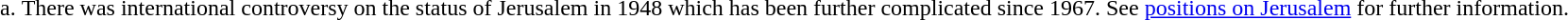<table style="margin-left:13px; line-height:150%; font-size:100%;">
<tr>
<td align="right" valign="top">a.</td>
<td>There was international controversy on the status of Jerusalem in 1948 which has been further complicated since 1967. See <a href='#'>positions on Jerusalem</a> for further information.</td>
</tr>
</table>
